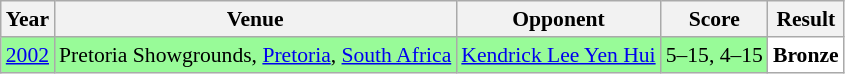<table class="sortable wikitable" style="font-size: 90%;">
<tr>
<th>Year</th>
<th>Venue</th>
<th>Opponent</th>
<th>Score</th>
<th>Result</th>
</tr>
<tr style="background:#98FB98">
<td align="center"><a href='#'>2002</a></td>
<td align="left">Pretoria Showgrounds, <a href='#'>Pretoria</a>, <a href='#'>South Africa</a></td>
<td align="left"> <a href='#'>Kendrick Lee Yen Hui</a></td>
<td align="left">5–15, 4–15</td>
<td style="text-align:left; background:white"> <strong>Bronze</strong></td>
</tr>
</table>
